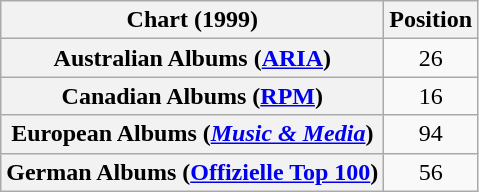<table class="wikitable sortable plainrowheaders" style="text-align:center;">
<tr>
<th scope="col">Chart (1999)</th>
<th scope="col">Position</th>
</tr>
<tr>
<th scope="row">Australian Albums (<a href='#'>ARIA</a>)</th>
<td>26</td>
</tr>
<tr>
<th scope="row">Canadian Albums (<a href='#'>RPM</a>)</th>
<td>16</td>
</tr>
<tr>
<th scope="row">European Albums (<em><a href='#'>Music & Media</a></em>)</th>
<td>94</td>
</tr>
<tr>
<th scope="row">German Albums (<a href='#'>Offizielle Top 100</a>)</th>
<td>56</td>
</tr>
</table>
